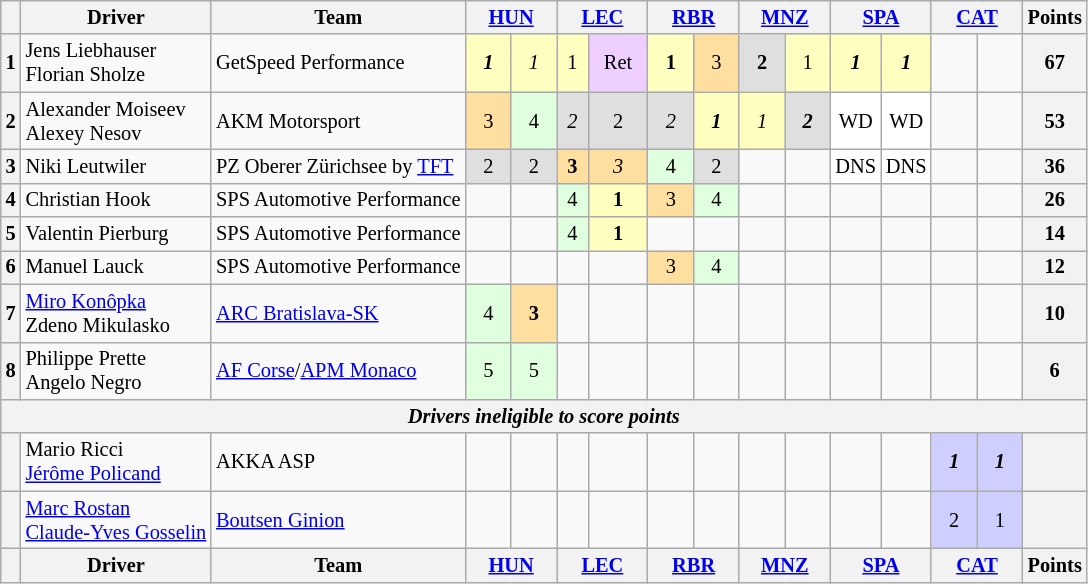<table class="wikitable" style="font-size:85%; text-align:center">
<tr>
<th valign="middle"></th>
<th valign="middle">Driver</th>
<th>Team</th>
<th colspan="2" style="width: 4em;"><a href='#'>HUN</a><br></th>
<th colspan="2" style="width: 4em;"><a href='#'>LEC</a><br></th>
<th colspan="2" style="width: 4em;"><a href='#'>RBR</a><br></th>
<th colspan="2" style="width: 4em;"><a href='#'>MNZ</a><br></th>
<th colspan="2" style="width: 4em;"><a href='#'>SPA</a><br></th>
<th colspan="2" style="width: 4em;"><a href='#'>CAT</a><br></th>
<th valign="middle">Points</th>
</tr>
<tr>
<th>1</th>
<td align=left> Jens Liebhauser<br> Florian Sholze</td>
<td align="left"> GetSpeed Performance</td>
<td style="background:#ffffbf;"><strong><em>1</em></strong></td>
<td style="background:#ffffbf;"><em>1</em></td>
<td style="background:#ffffbf;">1</td>
<td style="background:#efcfff;">Ret</td>
<td style="background:#ffffbf;"><strong>1</strong></td>
<td style="background:#ffdf9f;">3</td>
<td style="background:#dfdfdf;"><strong>2</strong></td>
<td style="background:#ffffbf;">1</td>
<td style="background:#ffffbf;"><strong><em>1</em></strong></td>
<td style="background:#ffffbf;"><strong><em>1</em></strong></td>
<td></td>
<td></td>
<th>67</th>
</tr>
<tr>
<th>2</th>
<td align="left"> Alexander Moiseev<br> Alexey Nesov</td>
<td align="left"> AKM Motorsport</td>
<td style="background:#ffdf9f;">3</td>
<td style="background:#dfffdf;">4</td>
<td style="background:#dfdfdf;"><em>2</em></td>
<td style="background:#dfdfdf;">2</td>
<td style="background:#dfdfdf;"><em>2</em></td>
<td style="background:#ffffbf;"><strong><em>1</em></strong></td>
<td style="background:#ffffbf;"><em>1</em></td>
<td style="background:#dfdfdf;"><strong><em>2</em></strong></td>
<td style="background:#ffffff;">WD</td>
<td style="background:#ffffff;">WD</td>
<td></td>
<td></td>
<th>53</th>
</tr>
<tr>
<th>3</th>
<td align="left"> Niki Leutwiler</td>
<td align="left"> PZ Oberer Zürichsee by <a href='#'>TFT</a></td>
<td style="background:#dfdfdf;">2</td>
<td style="background:#dfdfdf;">2</td>
<td style="background:#ffdf9f;"><strong>3</strong></td>
<td style="background:#ffdf9f;"><em>3</em></td>
<td style="background:#dfffdf;">4</td>
<td style="background:#dfdfdf;">2</td>
<td></td>
<td></td>
<td style="background:#ffffff;">DNS</td>
<td style="background:#ffffff;">DNS</td>
<td></td>
<td></td>
<th>36</th>
</tr>
<tr>
<th>4</th>
<td align="left"> Christian Hook</td>
<td align="left"> SPS Automotive Performance</td>
<td></td>
<td></td>
<td style="background:#dfffdf;">4</td>
<td style="background:#ffffbf;"><strong>1</strong></td>
<td style="background:#ffdf9f;">3</td>
<td style="background:#dfffdf;">4</td>
<td></td>
<td></td>
<td></td>
<td></td>
<td></td>
<td></td>
<th>26</th>
</tr>
<tr>
<th>5</th>
<td align=left> Valentin Pierburg</td>
<td align=left> SPS Automotive Performance</td>
<td></td>
<td></td>
<td style="background:#dfffdf;">4</td>
<td style="background:#ffffbf;"><strong>1</strong></td>
<td></td>
<td></td>
<td></td>
<td></td>
<td></td>
<td></td>
<td></td>
<td></td>
<th>14</th>
</tr>
<tr>
<th>6</th>
<td align="left"> Manuel Lauck</td>
<td align="left"> SPS Automotive Performance</td>
<td></td>
<td></td>
<td></td>
<td></td>
<td style="background:#ffdf9f;">3</td>
<td style="background:#dfffdf;">4</td>
<td></td>
<td></td>
<td></td>
<td></td>
<td></td>
<td></td>
<th>12</th>
</tr>
<tr>
<th>7</th>
<td align="left"> <a href='#'>Miro Konôpka</a><br> Zdeno Mikulasko</td>
<td align="left"> <a href='#'>ARC Bratislava-SK</a></td>
<td style="background:#dfffdf;">4</td>
<td style="background:#ffdf9f;"><strong>3</strong></td>
<td></td>
<td></td>
<td></td>
<td></td>
<td></td>
<td></td>
<td></td>
<td></td>
<td></td>
<td></td>
<th>10</th>
</tr>
<tr>
<th>8</th>
<td align="left"> Philippe Prette<br> Angelo Negro</td>
<td align="left"> <a href='#'>AF Corse</a>/<a href='#'>APM Monaco</a></td>
<td style="background:#dfffdf;">5</td>
<td style="background:#dfffdf;">5</td>
<td></td>
<td></td>
<td></td>
<td></td>
<td></td>
<td></td>
<td></td>
<td></td>
<td></td>
<td></td>
<th>6</th>
</tr>
<tr>
<th colspan="16"><em>Drivers ineligible to score points</em></th>
</tr>
<tr>
<th></th>
<td align="left"> Mario Ricci<br> <a href='#'>Jérôme Policand</a></td>
<td align="left"> AKKA ASP</td>
<td></td>
<td></td>
<td></td>
<td></td>
<td></td>
<td></td>
<td></td>
<td></td>
<td></td>
<td></td>
<td style="background:#cfcfff;"><strong><em>1</em></strong></td>
<td style="background:#cfcfff;"><strong><em>1</em></strong></td>
<th></th>
</tr>
<tr>
<th></th>
<td align="left"> <a href='#'>Marc Rostan</a><br> <a href='#'>Claude-Yves Gosselin</a></td>
<td align="left"> <a href='#'>Boutsen Ginion</a></td>
<td></td>
<td></td>
<td></td>
<td></td>
<td></td>
<td></td>
<td></td>
<td></td>
<td></td>
<td></td>
<td style="background:#cfcfff;">2</td>
<td style="background:#cfcfff;">1</td>
<th></th>
</tr>
<tr>
<th valign="middle"></th>
<th valign="middle">Driver</th>
<th>Team</th>
<th colspan="2"><a href='#'>HUN</a><br></th>
<th colspan="2"><a href='#'>LEC</a><br></th>
<th colspan="2"><a href='#'>RBR</a><br></th>
<th colspan="2"><a href='#'>MNZ</a><br></th>
<th colspan="2"><a href='#'>SPA</a><br></th>
<th colspan="2"><a href='#'>CAT</a><br></th>
<th valign="middle">Points</th>
</tr>
</table>
